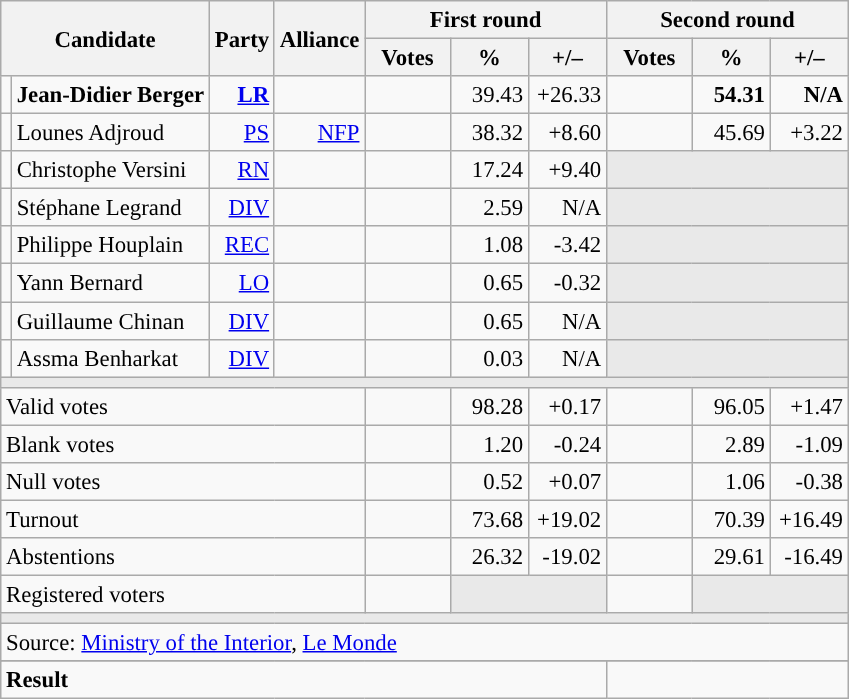<table class="wikitable" style="text-align:right;font-size:95%;">
<tr>
<th rowspan="2" colspan="2">Candidate</th>
<th rowspan="2">Party</th>
<th rowspan="2">Alliance</th>
<th colspan="3">First round</th>
<th colspan="3">Second round</th>
</tr>
<tr>
<th style="width:50px;">Votes</th>
<th style="width:45px;">%</th>
<th style="width:45px;">+/–</th>
<th style="width:50px;">Votes</th>
<th style="width:45px;">%</th>
<th style="width:45px;">+/–</th>
</tr>
<tr>
<td style="color:inherit;background:"></td>
<td style="text-align:left;"><strong>Jean-Didier Berger</strong></td>
<td><a href='#'><strong>LR</strong></a></td>
<td></td>
<td></td>
<td>39.43</td>
<td>+26.33</td>
<td><strong></strong></td>
<td><strong>54.31</strong></td>
<td><strong>N/A</strong></td>
</tr>
<tr>
<td style="color:inherit;background:"></td>
<td style="text-align:left;">Lounes Adjroud</td>
<td><a href='#'>PS</a></td>
<td><a href='#'>NFP</a></td>
<td></td>
<td>38.32</td>
<td>+8.60</td>
<td></td>
<td>45.69</td>
<td>+3.22</td>
</tr>
<tr>
<td style="color:inherit;background:"></td>
<td style="text-align:left;">Christophe Versini</td>
<td><a href='#'>RN</a></td>
<td></td>
<td></td>
<td>17.24</td>
<td>+9.40</td>
<td colspan="3" style="background:#E9E9E9;"></td>
</tr>
<tr>
<td style="color:inherit;background:"></td>
<td style="text-align:left;">Stéphane Legrand</td>
<td><a href='#'>DIV</a></td>
<td></td>
<td></td>
<td>2.59</td>
<td>N/A</td>
<td colspan="3" style="background:#E9E9E9;"></td>
</tr>
<tr>
<td style="color:inherit;background:"></td>
<td style="text-align:left;">Philippe Houplain</td>
<td><a href='#'>REC</a></td>
<td></td>
<td></td>
<td>1.08</td>
<td>-3.42</td>
<td colspan="3" style="background:#E9E9E9;"></td>
</tr>
<tr>
<td style="color:inherit;background:"></td>
<td style="text-align:left;">Yann Bernard</td>
<td><a href='#'>LO</a></td>
<td></td>
<td></td>
<td>0.65</td>
<td>-0.32</td>
<td colspan="3" style="background:#E9E9E9;"></td>
</tr>
<tr>
<td style="color:inherit;background:"></td>
<td style="text-align:left;">Guillaume Chinan</td>
<td><a href='#'>DIV</a></td>
<td></td>
<td></td>
<td>0.65</td>
<td>N/A</td>
<td colspan="3" style="background:#E9E9E9;"></td>
</tr>
<tr>
<td style="color:inherit;background:"></td>
<td style="text-align:left;">Assma Benharkat</td>
<td><a href='#'>DIV</a></td>
<td></td>
<td></td>
<td>0.03</td>
<td>N/A</td>
<td colspan="3" style="background:#E9E9E9;"></td>
</tr>
<tr>
<td colspan="10" style="background:#E9E9E9;"></td>
</tr>
<tr>
<td colspan="4" style="text-align:left;">Valid votes</td>
<td></td>
<td>98.28</td>
<td>+0.17</td>
<td></td>
<td>96.05</td>
<td>+1.47</td>
</tr>
<tr>
<td colspan="4" style="text-align:left;">Blank votes</td>
<td></td>
<td>1.20</td>
<td>-0.24</td>
<td></td>
<td>2.89</td>
<td>-1.09</td>
</tr>
<tr>
<td colspan="4" style="text-align:left;">Null votes</td>
<td></td>
<td>0.52</td>
<td>+0.07</td>
<td></td>
<td>1.06</td>
<td>-0.38</td>
</tr>
<tr>
<td colspan="4" style="text-align:left;">Turnout</td>
<td></td>
<td>73.68</td>
<td>+19.02</td>
<td></td>
<td>70.39</td>
<td>+16.49</td>
</tr>
<tr>
<td colspan="4" style="text-align:left;">Abstentions</td>
<td></td>
<td>26.32</td>
<td>-19.02</td>
<td></td>
<td>29.61</td>
<td>-16.49</td>
</tr>
<tr>
<td colspan="4" style="text-align:left;">Registered voters</td>
<td></td>
<td colspan="2" style="background:#E9E9E9;"></td>
<td></td>
<td colspan="2" style="background:#E9E9E9;"></td>
</tr>
<tr>
<td colspan="10" style="background:#E9E9E9;"></td>
</tr>
<tr>
<td colspan="10" style="text-align:left;">Source: <a href='#'>Ministry of the Interior</a>, <a href='#'>Le Monde</a></td>
</tr>
<tr>
</tr>
<tr style="font-weight:bold">
<td colspan="7" style="text-align:left;">Result</td>
<td colspan="7" style="background-color:"></td>
</tr>
</table>
